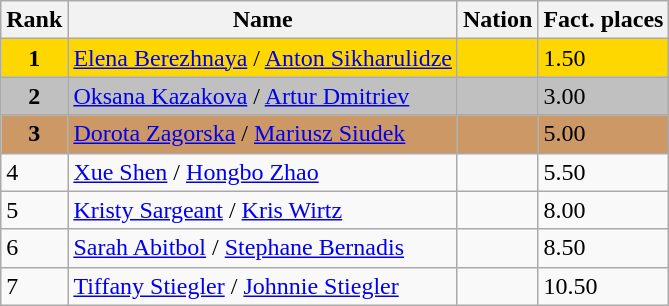<table class="wikitable">
<tr>
<th>Rank</th>
<th>Name</th>
<th>Nation</th>
<th>Fact. places</th>
</tr>
<tr bgcolor="gold">
<td align="center"><strong>1</strong></td>
<td><a href='#'>Elena Berezhnaya</a> / <a href='#'>Anton Sikharulidze</a></td>
<td></td>
<td>1.50</td>
</tr>
<tr bgcolor="silver">
<td align="center"><strong>2</strong></td>
<td><a href='#'>Oksana Kazakova</a> / <a href='#'>Artur Dmitriev</a></td>
<td></td>
<td>3.00</td>
</tr>
<tr bgcolor="cc9966">
<td align="center"><strong>3</strong></td>
<td><a href='#'>Dorota Zagorska</a> / <a href='#'>Mariusz Siudek</a></td>
<td></td>
<td>5.00</td>
</tr>
<tr>
<td>4</td>
<td><a href='#'>Xue Shen</a> / <a href='#'>Hongbo Zhao</a></td>
<td></td>
<td>5.50</td>
</tr>
<tr>
<td>5</td>
<td><a href='#'>Kristy Sargeant</a> / <a href='#'>Kris Wirtz</a></td>
<td></td>
<td>8.00</td>
</tr>
<tr>
<td>6</td>
<td><a href='#'>Sarah Abitbol</a> / <a href='#'>Stephane Bernadis</a></td>
<td></td>
<td>8.50</td>
</tr>
<tr>
<td>7</td>
<td><a href='#'>Tiffany Stiegler</a> / <a href='#'>Johnnie Stiegler</a></td>
<td></td>
<td>10.50</td>
</tr>
</table>
